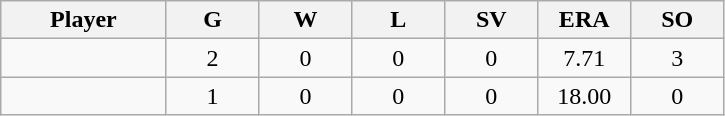<table class="wikitable sortable">
<tr>
<th bgcolor="#DDDDFF" width="16%">Player</th>
<th bgcolor="#DDDDFF" width="9%">G</th>
<th bgcolor="#DDDDFF" width="9%">W</th>
<th bgcolor="#DDDDFF" width="9%">L</th>
<th bgcolor="#DDDDFF" width="9%">SV</th>
<th bgcolor="#DDDDFF" width="9%">ERA</th>
<th bgcolor="#DDDDFF" width="9%">SO</th>
</tr>
<tr align="center">
<td></td>
<td>2</td>
<td>0</td>
<td>0</td>
<td>0</td>
<td>7.71</td>
<td>3</td>
</tr>
<tr align="center">
<td></td>
<td>1</td>
<td>0</td>
<td>0</td>
<td>0</td>
<td>18.00</td>
<td>0</td>
</tr>
</table>
